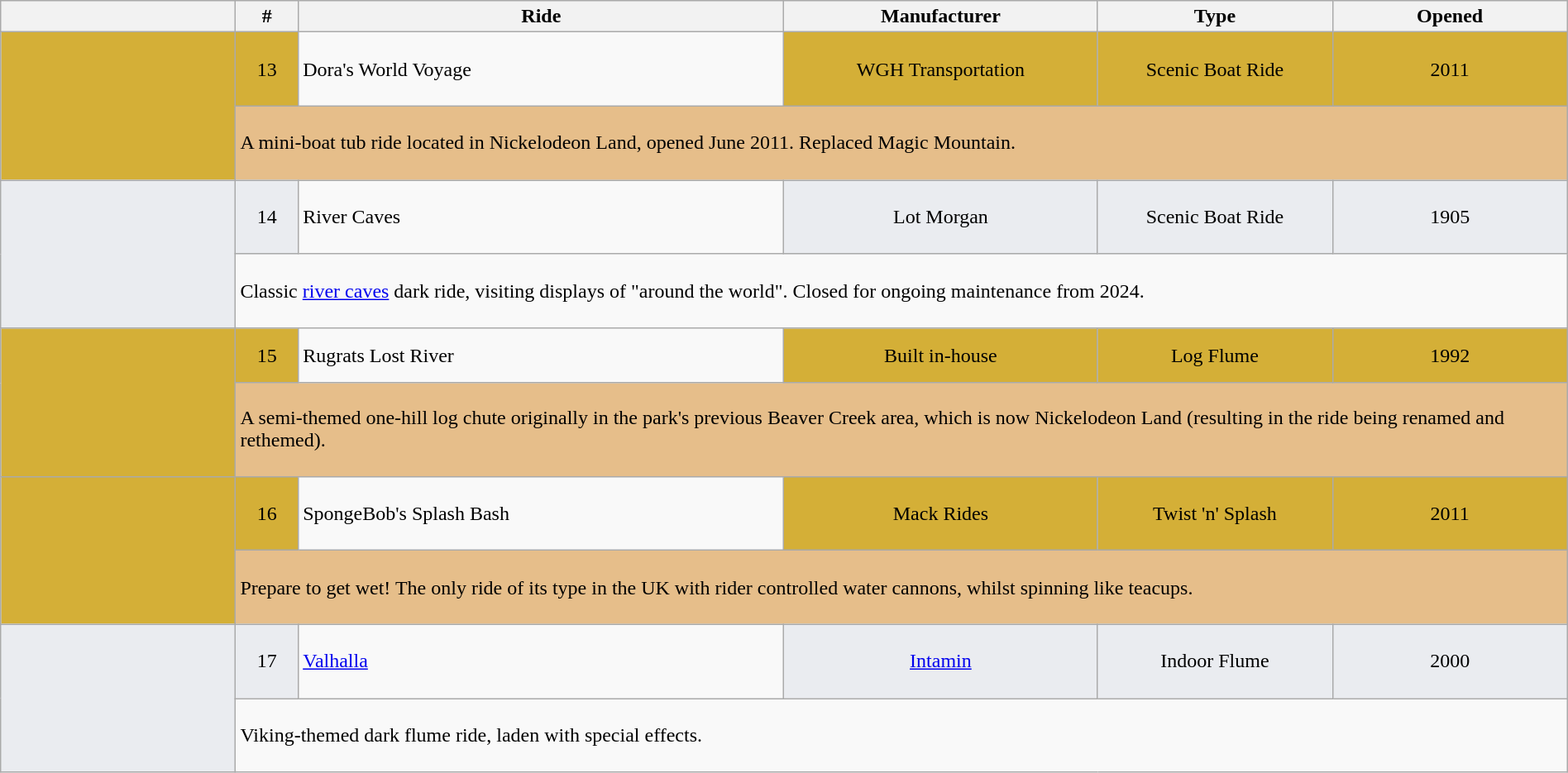<table class="wikitable" style width="100%">
<tr>
<th style width="15%" style="background: #8692DC;"></th>
<th style width="4%" style="background: #8692DC;">#</th>
<th style width="31%" style="text-align: left; background: #8692DC;">Ride</th>
<th style width="20%" style="background: #8692DC;">Manufacturer</th>
<th style width="15%" style="background: #8692DC;">Type</th>
<th style width="15%" style="background: #8692DC;">Opened</th>
</tr>
<tr>
<td rowspan="2" style="background:#D4AF37; text-align: center; height: 7em;"></td>
<td colspan="1" style="background:#D4AF37; text-align: center;">13</td>
<td colspan="1" style="text-align: left;" style="background:#D4AF37;">Dora's World Voyage</td>
<td colspan="1" style="background:#D4AF37; text-align: center;">WGH Transportation</td>
<td colspan="1" style="background:#D4AF37; text-align: center;">Scenic Boat Ride</td>
<td colspan="1" style="background:#D4AF37; text-align: center;">2011</td>
</tr>
<tr>
<td colspan="5" style="background:#E6BE8A; text-align: left;">A mini-boat tub ride located in Nickelodeon Land, opened June 2011. Replaced Magic Mountain.</td>
</tr>
<tr>
<td rowspan="2" style="background:#EAECF0; text-align: center; height: 7em;"></td>
<td colspan="1" style="background:#EAECF0; text-align: center;">14</td>
<td colspan="1" style="text-align: left;" style="background:#EAECF0;">River Caves</td>
<td colspan="1" style="background:#EAECF0; text-align: center;">Lot Morgan</td>
<td colspan="1" style="background:#EAECF0; text-align: center;">Scenic Boat Ride</td>
<td colspan="1" style="background:#EAECF0; text-align: center;">1905</td>
</tr>
<tr>
<td colspan="5" style="text-align: left;">Classic <a href='#'>river caves</a> dark ride, visiting displays of "around the world". Closed for ongoing maintenance from 2024.</td>
</tr>
<tr>
<td rowspan="2" style="background:#D4AF37; text-align: center; height: 7em;"></td>
<td colspan="1" style="background:#D4AF37; text-align: center;">15</td>
<td colspan="1" style="text-align: left;" style="background:#D4AF37;">Rugrats Lost River</td>
<td colspan="1" style="background:#D4AF37; text-align: center;">Built in-house</td>
<td colspan="1" style="background:#D4AF37; text-align: center;">Log Flume</td>
<td colspan="1" style="background:#D4AF37; text-align: center;">1992</td>
</tr>
<tr>
<td colspan="5" style="background:#E6BE8A; text-align: left;">A semi-themed one-hill log chute originally in the park's previous Beaver Creek area, which is now Nickelodeon Land (resulting in the ride being renamed and rethemed).</td>
</tr>
<tr>
<td rowspan="2" style="background:#D4AF37; text-align: center; height: 7em;"></td>
<td colspan="1" style="background:#D4AF37; text-align: center;">16</td>
<td colspan="1" style="text-align: left;" style="background:#D4AF37;">SpongeBob's Splash Bash</td>
<td colspan="1" style="background:#D4AF37; text-align: center;">Mack Rides</td>
<td colspan="1" style="background:#D4AF37; text-align: center;">Twist 'n' Splash</td>
<td colspan="1" style="background:#D4AF37; text-align: center;">2011</td>
</tr>
<tr>
<td colspan="5" style="background:#E6BE8A; text-align: left;">Prepare to get wet! The only ride of its type in the UK with rider controlled water cannons, whilst spinning like teacups.</td>
</tr>
<tr>
<td rowspan="2" style="background:#EAECF0; text-align: center; height: 7em;"></td>
<td colspan="1" style="background:#EAECF0; text-align: center;">17</td>
<td colspan="1" style="text-align: left;" style="background:#EAECF0;"><a href='#'>Valhalla</a></td>
<td colspan="1" style="background:#EAECF0; text-align: center;"><a href='#'>Intamin</a></td>
<td colspan="1" style="background:#EAECF0; text-align: center;">Indoor Flume</td>
<td colspan="1" style="background:#EAECF0; text-align: center;">2000</td>
</tr>
<tr>
<td colspan="5" style="text-align: left;">Viking-themed dark flume ride, laden with special effects.</td>
</tr>
</table>
